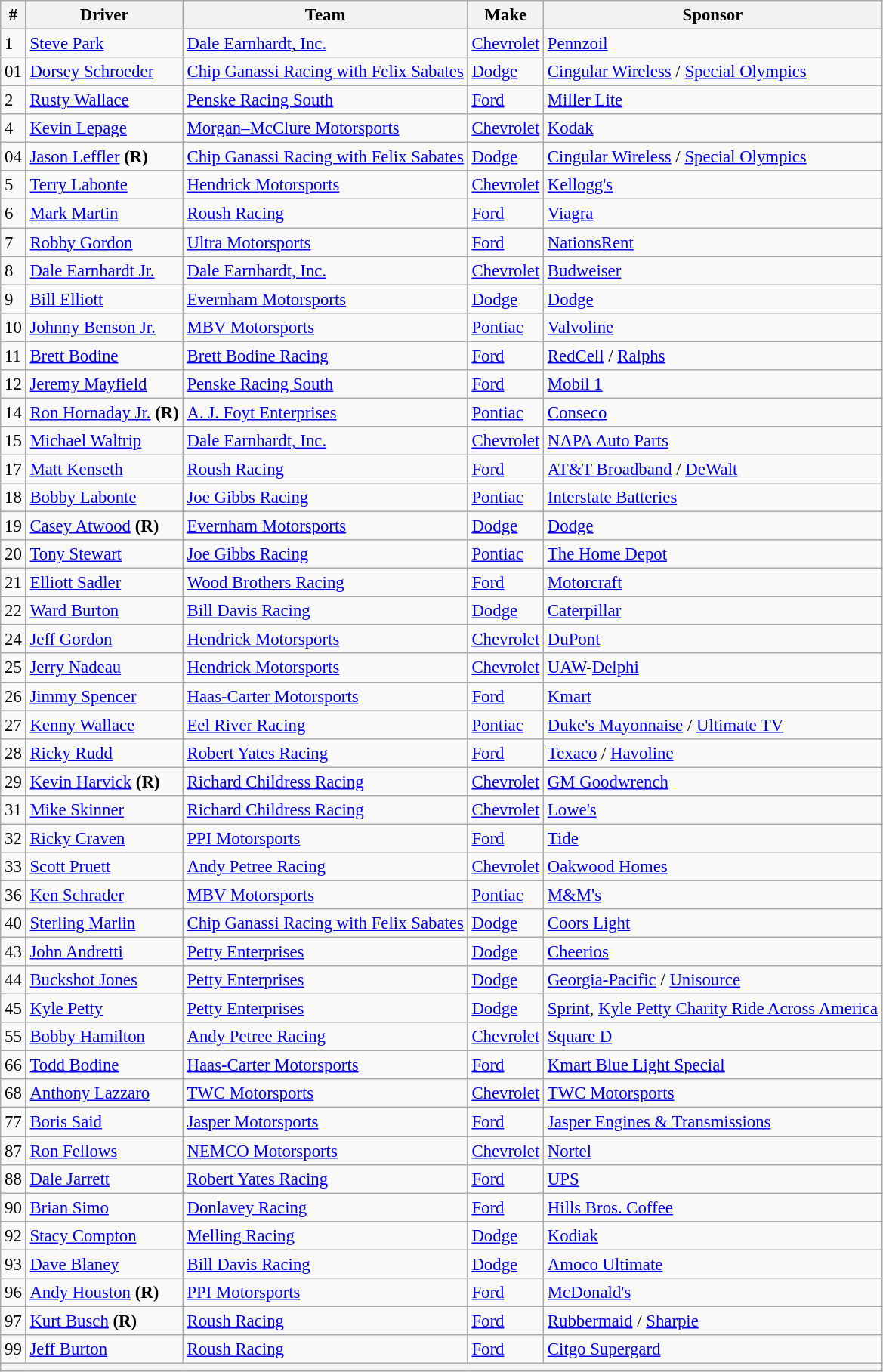<table class="wikitable" style="font-size:95%">
<tr>
<th>#</th>
<th>Driver</th>
<th>Team</th>
<th>Make</th>
<th>Sponsor</th>
</tr>
<tr>
<td>1</td>
<td><a href='#'>Steve Park</a></td>
<td><a href='#'>Dale Earnhardt, Inc.</a></td>
<td><a href='#'>Chevrolet</a></td>
<td><a href='#'>Pennzoil</a></td>
</tr>
<tr>
<td>01</td>
<td><a href='#'>Dorsey Schroeder</a></td>
<td><a href='#'>Chip Ganassi Racing with Felix Sabates</a></td>
<td><a href='#'>Dodge</a></td>
<td><a href='#'>Cingular Wireless</a> / <a href='#'>Special Olympics</a></td>
</tr>
<tr>
<td>2</td>
<td><a href='#'>Rusty Wallace</a></td>
<td><a href='#'>Penske Racing South</a></td>
<td><a href='#'>Ford</a></td>
<td><a href='#'>Miller Lite</a></td>
</tr>
<tr>
<td>4</td>
<td><a href='#'>Kevin Lepage</a></td>
<td><a href='#'>Morgan–McClure Motorsports</a></td>
<td><a href='#'>Chevrolet</a></td>
<td><a href='#'>Kodak</a></td>
</tr>
<tr>
<td>04</td>
<td><a href='#'>Jason Leffler</a> <strong>(R)</strong></td>
<td><a href='#'>Chip Ganassi Racing with Felix Sabates</a></td>
<td><a href='#'>Dodge</a></td>
<td><a href='#'>Cingular Wireless</a> / <a href='#'>Special Olympics</a></td>
</tr>
<tr>
<td>5</td>
<td><a href='#'>Terry Labonte</a></td>
<td><a href='#'>Hendrick Motorsports</a></td>
<td><a href='#'>Chevrolet</a></td>
<td><a href='#'>Kellogg's</a></td>
</tr>
<tr>
<td>6</td>
<td><a href='#'>Mark Martin</a></td>
<td><a href='#'>Roush Racing</a></td>
<td><a href='#'>Ford</a></td>
<td><a href='#'>Viagra</a></td>
</tr>
<tr>
<td>7</td>
<td><a href='#'>Robby Gordon</a></td>
<td><a href='#'>Ultra Motorsports</a></td>
<td><a href='#'>Ford</a></td>
<td><a href='#'>NationsRent</a></td>
</tr>
<tr>
<td>8</td>
<td><a href='#'>Dale Earnhardt Jr.</a></td>
<td><a href='#'>Dale Earnhardt, Inc.</a></td>
<td><a href='#'>Chevrolet</a></td>
<td><a href='#'>Budweiser</a></td>
</tr>
<tr>
<td>9</td>
<td><a href='#'>Bill Elliott</a></td>
<td><a href='#'>Evernham Motorsports</a></td>
<td><a href='#'>Dodge</a></td>
<td><a href='#'>Dodge</a></td>
</tr>
<tr>
<td>10</td>
<td><a href='#'>Johnny Benson Jr.</a></td>
<td><a href='#'>MBV Motorsports</a></td>
<td><a href='#'>Pontiac</a></td>
<td><a href='#'>Valvoline</a></td>
</tr>
<tr>
<td>11</td>
<td><a href='#'>Brett Bodine</a></td>
<td><a href='#'>Brett Bodine Racing</a></td>
<td><a href='#'>Ford</a></td>
<td><a href='#'>RedCell</a> / <a href='#'>Ralphs</a></td>
</tr>
<tr>
<td>12</td>
<td><a href='#'>Jeremy Mayfield</a></td>
<td><a href='#'>Penske Racing South</a></td>
<td><a href='#'>Ford</a></td>
<td><a href='#'>Mobil 1</a></td>
</tr>
<tr>
<td>14</td>
<td><a href='#'>Ron Hornaday Jr.</a> <strong>(R)</strong></td>
<td><a href='#'>A. J. Foyt Enterprises</a></td>
<td><a href='#'>Pontiac</a></td>
<td><a href='#'>Conseco</a></td>
</tr>
<tr>
<td>15</td>
<td><a href='#'>Michael Waltrip</a></td>
<td><a href='#'>Dale Earnhardt, Inc.</a></td>
<td><a href='#'>Chevrolet</a></td>
<td><a href='#'>NAPA Auto Parts</a></td>
</tr>
<tr>
<td>17</td>
<td><a href='#'>Matt Kenseth</a></td>
<td><a href='#'>Roush Racing</a></td>
<td><a href='#'>Ford</a></td>
<td><a href='#'>AT&T Broadband</a> / <a href='#'>DeWalt</a></td>
</tr>
<tr>
<td>18</td>
<td><a href='#'>Bobby Labonte</a></td>
<td><a href='#'>Joe Gibbs Racing</a></td>
<td><a href='#'>Pontiac</a></td>
<td><a href='#'>Interstate Batteries</a></td>
</tr>
<tr>
<td>19</td>
<td><a href='#'>Casey Atwood</a> <strong>(R)</strong></td>
<td><a href='#'>Evernham Motorsports</a></td>
<td><a href='#'>Dodge</a></td>
<td><a href='#'>Dodge</a></td>
</tr>
<tr>
<td>20</td>
<td><a href='#'>Tony Stewart</a></td>
<td><a href='#'>Joe Gibbs Racing</a></td>
<td><a href='#'>Pontiac</a></td>
<td><a href='#'>The Home Depot</a></td>
</tr>
<tr>
<td>21</td>
<td><a href='#'>Elliott Sadler</a></td>
<td><a href='#'>Wood Brothers Racing</a></td>
<td><a href='#'>Ford</a></td>
<td><a href='#'>Motorcraft</a></td>
</tr>
<tr>
<td>22</td>
<td><a href='#'>Ward Burton</a></td>
<td><a href='#'>Bill Davis Racing</a></td>
<td><a href='#'>Dodge</a></td>
<td><a href='#'>Caterpillar</a></td>
</tr>
<tr>
<td>24</td>
<td><a href='#'>Jeff Gordon</a></td>
<td><a href='#'>Hendrick Motorsports</a></td>
<td><a href='#'>Chevrolet</a></td>
<td><a href='#'>DuPont</a></td>
</tr>
<tr>
<td>25</td>
<td><a href='#'>Jerry Nadeau</a></td>
<td><a href='#'>Hendrick Motorsports</a></td>
<td><a href='#'>Chevrolet</a></td>
<td><a href='#'>UAW</a>-<a href='#'>Delphi</a></td>
</tr>
<tr>
<td>26</td>
<td><a href='#'>Jimmy Spencer</a></td>
<td><a href='#'>Haas-Carter Motorsports</a></td>
<td><a href='#'>Ford</a></td>
<td><a href='#'>Kmart</a></td>
</tr>
<tr>
<td>27</td>
<td><a href='#'>Kenny Wallace</a></td>
<td><a href='#'>Eel River Racing</a></td>
<td><a href='#'>Pontiac</a></td>
<td><a href='#'>Duke's Mayonnaise</a> / <a href='#'>Ultimate TV</a></td>
</tr>
<tr>
<td>28</td>
<td><a href='#'>Ricky Rudd</a></td>
<td><a href='#'>Robert Yates Racing</a></td>
<td><a href='#'>Ford</a></td>
<td><a href='#'>Texaco</a> / <a href='#'>Havoline</a></td>
</tr>
<tr>
<td>29</td>
<td><a href='#'>Kevin Harvick</a> <strong>(R)</strong></td>
<td><a href='#'>Richard Childress Racing</a></td>
<td><a href='#'>Chevrolet</a></td>
<td><a href='#'>GM Goodwrench</a></td>
</tr>
<tr>
<td>31</td>
<td><a href='#'>Mike Skinner</a></td>
<td><a href='#'>Richard Childress Racing</a></td>
<td><a href='#'>Chevrolet</a></td>
<td><a href='#'>Lowe's</a></td>
</tr>
<tr>
<td>32</td>
<td><a href='#'>Ricky Craven</a></td>
<td><a href='#'>PPI Motorsports</a></td>
<td><a href='#'>Ford</a></td>
<td><a href='#'>Tide</a></td>
</tr>
<tr>
<td>33</td>
<td><a href='#'>Scott Pruett</a></td>
<td><a href='#'>Andy Petree Racing</a></td>
<td><a href='#'>Chevrolet</a></td>
<td><a href='#'>Oakwood Homes</a></td>
</tr>
<tr>
<td>36</td>
<td><a href='#'>Ken Schrader</a></td>
<td><a href='#'>MBV Motorsports</a></td>
<td><a href='#'>Pontiac</a></td>
<td><a href='#'>M&M's</a></td>
</tr>
<tr>
<td>40</td>
<td><a href='#'>Sterling Marlin</a></td>
<td><a href='#'>Chip Ganassi Racing with Felix Sabates</a></td>
<td><a href='#'>Dodge</a></td>
<td><a href='#'>Coors Light</a></td>
</tr>
<tr>
<td>43</td>
<td><a href='#'>John Andretti</a></td>
<td><a href='#'>Petty Enterprises</a></td>
<td><a href='#'>Dodge</a></td>
<td><a href='#'>Cheerios</a></td>
</tr>
<tr>
<td>44</td>
<td><a href='#'>Buckshot Jones</a></td>
<td><a href='#'>Petty Enterprises</a></td>
<td><a href='#'>Dodge</a></td>
<td><a href='#'>Georgia-Pacific</a> / <a href='#'>Unisource</a></td>
</tr>
<tr>
<td>45</td>
<td><a href='#'>Kyle Petty</a></td>
<td><a href='#'>Petty Enterprises</a></td>
<td><a href='#'>Dodge</a></td>
<td><a href='#'>Sprint</a>, <a href='#'>Kyle Petty Charity Ride Across America</a></td>
</tr>
<tr>
<td>55</td>
<td><a href='#'>Bobby Hamilton</a></td>
<td><a href='#'>Andy Petree Racing</a></td>
<td><a href='#'>Chevrolet</a></td>
<td><a href='#'>Square D</a></td>
</tr>
<tr>
<td>66</td>
<td><a href='#'>Todd Bodine</a></td>
<td><a href='#'>Haas-Carter Motorsports</a></td>
<td><a href='#'>Ford</a></td>
<td><a href='#'>Kmart Blue Light Special</a></td>
</tr>
<tr>
<td>68</td>
<td><a href='#'>Anthony Lazzaro</a></td>
<td><a href='#'>TWC Motorsports</a></td>
<td><a href='#'>Chevrolet</a></td>
<td><a href='#'>TWC Motorsports</a></td>
</tr>
<tr>
<td>77</td>
<td><a href='#'>Boris Said</a></td>
<td><a href='#'>Jasper Motorsports</a></td>
<td><a href='#'>Ford</a></td>
<td><a href='#'>Jasper Engines & Transmissions</a></td>
</tr>
<tr>
<td>87</td>
<td><a href='#'>Ron Fellows</a></td>
<td><a href='#'>NEMCO Motorsports</a></td>
<td><a href='#'>Chevrolet</a></td>
<td><a href='#'>Nortel</a></td>
</tr>
<tr>
<td>88</td>
<td><a href='#'>Dale Jarrett</a></td>
<td><a href='#'>Robert Yates Racing</a></td>
<td><a href='#'>Ford</a></td>
<td><a href='#'>UPS</a></td>
</tr>
<tr>
<td>90</td>
<td><a href='#'>Brian Simo</a></td>
<td><a href='#'>Donlavey Racing</a></td>
<td><a href='#'>Ford</a></td>
<td><a href='#'>Hills Bros. Coffee</a></td>
</tr>
<tr>
<td>92</td>
<td><a href='#'>Stacy Compton</a></td>
<td><a href='#'>Melling Racing</a></td>
<td><a href='#'>Dodge</a></td>
<td><a href='#'>Kodiak</a></td>
</tr>
<tr>
<td>93</td>
<td><a href='#'>Dave Blaney</a></td>
<td><a href='#'>Bill Davis Racing</a></td>
<td><a href='#'>Dodge</a></td>
<td><a href='#'>Amoco Ultimate</a></td>
</tr>
<tr>
<td>96</td>
<td><a href='#'>Andy Houston</a> <strong>(R)</strong></td>
<td><a href='#'>PPI Motorsports</a></td>
<td><a href='#'>Ford</a></td>
<td><a href='#'>McDonald's</a></td>
</tr>
<tr>
<td>97</td>
<td><a href='#'>Kurt Busch</a> <strong>(R)</strong></td>
<td><a href='#'>Roush Racing</a></td>
<td><a href='#'>Ford</a></td>
<td><a href='#'>Rubbermaid</a> / <a href='#'>Sharpie</a></td>
</tr>
<tr>
<td>99</td>
<td><a href='#'>Jeff Burton</a></td>
<td><a href='#'>Roush Racing</a></td>
<td><a href='#'>Ford</a></td>
<td><a href='#'>Citgo Supergard</a></td>
</tr>
<tr>
<th colspan="5"></th>
</tr>
</table>
